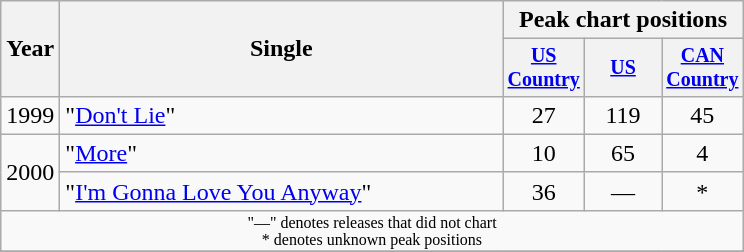<table class="wikitable" style="text-align:center;">
<tr>
<th rowspan="2">Year</th>
<th rowspan="2" style="width:18em;">Single</th>
<th colspan="3">Peak chart positions</th>
</tr>
<tr style="font-size:smaller;">
<th width="45"><a href='#'>US Country</a></th>
<th width="45"><a href='#'>US</a></th>
<th width="45"><a href='#'>CAN Country</a></th>
</tr>
<tr>
<td>1999</td>
<td align="left">"<a href='#'>Don't Lie</a>"</td>
<td>27</td>
<td>119</td>
<td>45</td>
</tr>
<tr>
<td rowspan="2">2000</td>
<td align="left">"<a href='#'>More</a>"</td>
<td>10</td>
<td>65</td>
<td>4</td>
</tr>
<tr>
<td align="left">"<a href='#'>I'm Gonna Love You Anyway</a>"</td>
<td>36</td>
<td>—</td>
<td>*</td>
</tr>
<tr>
<td colspan="5" style="font-size:8pt">"—" denotes releases that did not chart<br>* denotes unknown peak positions</td>
</tr>
<tr>
</tr>
</table>
